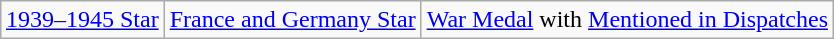<table class="wikitable" style="margin:1em auto; text-align:center;">
<tr>
<td><a href='#'>1939–1945 Star</a></td>
<td><a href='#'>France and Germany Star</a></td>
<td><a href='#'>War Medal</a> with <a href='#'>Mentioned in Dispatches</a></td>
</tr>
</table>
